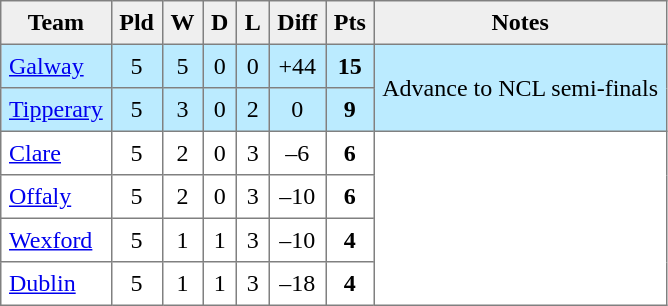<table style=border-collapse:collapse border=1 cellspacing=0 cellpadding=5>
<tr align=center bgcolor=#efefef>
<th>Team</th>
<th>Pld</th>
<th>W</th>
<th>D</th>
<th>L</th>
<th>Diff</th>
<th>Pts</th>
<th>Notes</th>
</tr>
<tr align=center style="background:#BBEBFF">
<td style="text-align:left;"> <a href='#'>Galway</a></td>
<td>5</td>
<td>5</td>
<td>0</td>
<td>0</td>
<td>+44</td>
<td><strong>15</strong></td>
<td rowspan=2>Advance to NCL semi-finals</td>
</tr>
<tr align=center style="background:#BBEBFF;">
<td style="text-align:left;"> <a href='#'>Tipperary</a></td>
<td>5</td>
<td>3</td>
<td>0</td>
<td>2</td>
<td>0</td>
<td><strong>9</strong></td>
</tr>
<tr align=center style="background:#FFFFFF;">
<td style="text-align:left;"> <a href='#'>Clare</a></td>
<td>5</td>
<td>2</td>
<td>0</td>
<td>3</td>
<td>–6</td>
<td><strong>6</strong></td>
<td rowspan=4></td>
</tr>
<tr align=center style="background:#FFFFFF;">
<td style="text-align:left;"> <a href='#'>Offaly</a></td>
<td>5</td>
<td>2</td>
<td>0</td>
<td>3</td>
<td>–10</td>
<td><strong>6</strong></td>
</tr>
<tr align=center style="background:#FFFFFF;">
<td style="text-align:left;"> <a href='#'>Wexford</a></td>
<td>5</td>
<td>1</td>
<td>1</td>
<td>3</td>
<td>–10</td>
<td><strong>4</strong></td>
</tr>
<tr align=center style="background:#FFFFFF;">
<td style="text-align:left;"> <a href='#'>Dublin</a></td>
<td>5</td>
<td>1</td>
<td>1</td>
<td>3</td>
<td>–18</td>
<td><strong>4</strong></td>
</tr>
</table>
